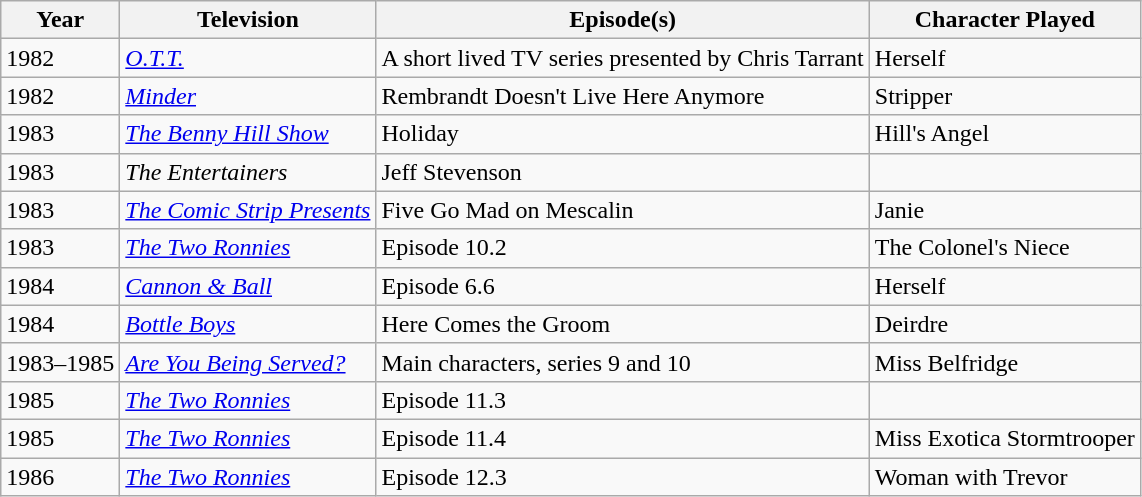<table class="wikitable sortable">
<tr 1982>
<th>Year</th>
<th>Television</th>
<th>Episode(s)</th>
<th>Character Played</th>
</tr>
<tr H>
<td>1982</td>
<td><em><a href='#'>O.T.T.</a></em></td>
<td>A short lived TV series presented by Chris Tarrant</td>
<td>Herself</td>
</tr>
<tr>
<td>1982</td>
<td><em><a href='#'>Minder</a></em></td>
<td>Rembrandt Doesn't Live Here Anymore</td>
<td>Stripper</td>
</tr>
<tr>
<td>1983</td>
<td><em><a href='#'>The Benny Hill Show</a></em></td>
<td>Holiday</td>
<td>Hill's Angel</td>
</tr>
<tr>
<td>1983</td>
<td><em>The Entertainers</em></td>
<td>Jeff Stevenson</td>
<td></td>
</tr>
<tr>
<td>1983</td>
<td><em><a href='#'>The Comic Strip Presents</a></em></td>
<td>Five Go Mad on Mescalin</td>
<td>Janie</td>
</tr>
<tr>
<td>1983</td>
<td><em><a href='#'>The Two Ronnies</a></em></td>
<td>Episode 10.2</td>
<td>The Colonel's Niece</td>
</tr>
<tr>
<td>1984</td>
<td><em><a href='#'>Cannon & Ball</a></em></td>
<td>Episode 6.6</td>
<td>Herself</td>
</tr>
<tr>
<td>1984</td>
<td><em><a href='#'>Bottle Boys</a></em></td>
<td>Here Comes the Groom</td>
<td>Deirdre</td>
</tr>
<tr>
<td>1983–1985</td>
<td><em><a href='#'>Are You Being Served?</a></em></td>
<td>Main characters, series 9 and 10</td>
<td>Miss Belfridge</td>
</tr>
<tr>
<td>1985</td>
<td><em><a href='#'>The Two Ronnies</a></em></td>
<td>Episode 11.3</td>
<td></td>
</tr>
<tr>
<td>1985</td>
<td><em><a href='#'>The Two Ronnies</a></em></td>
<td>Episode 11.4</td>
<td>Miss Exotica Stormtrooper</td>
</tr>
<tr>
<td>1986</td>
<td><em><a href='#'>The Two Ronnies</a></em></td>
<td>Episode 12.3</td>
<td>Woman with Trevor</td>
</tr>
</table>
